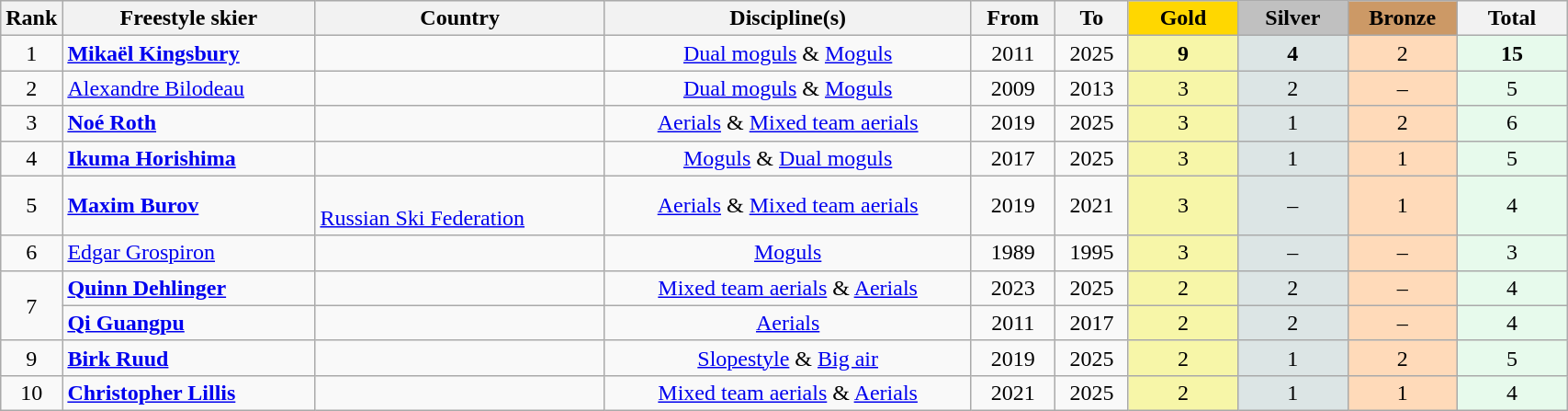<table class="wikitable plainrowheaders" width=90% style="text-align:center;">
<tr style="background-color:#EDEDED;">
<th class="hintergrundfarbe5" style="width:1em">Rank</th>
<th class="hintergrundfarbe5">Freestyle skier</th>
<th class="hintergrundfarbe5">Country</th>
<th class="hintergrundfarbe5">Discipline(s)</th>
<th class="hintergrundfarbe5">From</th>
<th class="hintergrundfarbe5">To</th>
<th style="background:    gold; width:7%">Gold</th>
<th style="background:  silver; width:7%">Silver</th>
<th style="background: #CC9966; width:7%">Bronze</th>
<th class="hintergrundfarbe5" style="width:7%">Total</th>
</tr>
<tr>
<td>1</td>
<td align="left"><strong><a href='#'>Mikaël Kingsbury</a></strong></td>
<td align="left"></td>
<td><a href='#'>Dual moguls</a> & <a href='#'>Moguls</a></td>
<td>2011</td>
<td>2025</td>
<td bgcolor="#F7F6A8"><strong>9</strong></td>
<td bgcolor="#DCE5E5"><strong>4</strong></td>
<td bgcolor="#FFDAB9">2</td>
<td bgcolor="#E7FAEC"><strong>15</strong></td>
</tr>
<tr align="center">
<td>2</td>
<td align="left"><a href='#'>Alexandre Bilodeau</a></td>
<td align="left"></td>
<td><a href='#'>Dual moguls</a> & <a href='#'>Moguls</a></td>
<td>2009</td>
<td>2013</td>
<td bgcolor="#F7F6A8">3</td>
<td bgcolor="#DCE5E5">2</td>
<td bgcolor="#FFDAB9">–</td>
<td bgcolor="#E7FAEC">5</td>
</tr>
<tr align="center">
<td>3</td>
<td align="left"><strong><a href='#'>Noé Roth</a></strong></td>
<td align="left"></td>
<td><a href='#'>Aerials</a> & <a href='#'>Mixed team aerials</a></td>
<td>2019</td>
<td>2025</td>
<td bgcolor="#F7F6A8">3</td>
<td bgcolor="#DCE5E5">1</td>
<td bgcolor="#FFDAB9">2</td>
<td bgcolor="#E7FAEC">6</td>
</tr>
<tr align="center">
<td>4</td>
<td align="left"><strong><a href='#'>Ikuma Horishima</a></strong></td>
<td align="left"></td>
<td><a href='#'>Moguls</a> & <a href='#'>Dual moguls</a></td>
<td>2017</td>
<td>2025</td>
<td bgcolor="#F7F6A8">3</td>
<td bgcolor="#DCE5E5">1</td>
<td bgcolor="#FFDAB9">1</td>
<td bgcolor="#E7FAEC">5</td>
</tr>
<tr align="center">
<td>5</td>
<td align="left"><strong><a href='#'>Maxim Burov</a></strong></td>
<td align="left"><br> <a href='#'>Russian Ski Federation</a></td>
<td><a href='#'>Aerials</a> & <a href='#'>Mixed team aerials</a></td>
<td>2019</td>
<td>2021</td>
<td bgcolor="#F7F6A8">3</td>
<td bgcolor="#DCE5E5">–</td>
<td bgcolor="#FFDAB9">1</td>
<td bgcolor="#E7FAEC">4</td>
</tr>
<tr align="center">
<td>6</td>
<td align="left"><a href='#'>Edgar Grospiron</a></td>
<td align="left"></td>
<td><a href='#'>Moguls</a></td>
<td>1989</td>
<td>1995</td>
<td bgcolor="#F7F6A8">3</td>
<td bgcolor="#DCE5E5">–</td>
<td bgcolor="#FFDAB9">–</td>
<td bgcolor="#E7FAEC">3</td>
</tr>
<tr align="center">
<td rowspan="2">7</td>
<td align="left"><strong><a href='#'>Quinn Dehlinger</a></strong></td>
<td align="left"></td>
<td><a href='#'>Mixed team aerials</a> & <a href='#'>Aerials</a></td>
<td>2023</td>
<td>2025</td>
<td bgcolor="#F7F6A8">2</td>
<td bgcolor="#DCE5E5">2</td>
<td bgcolor="#FFDAB9">–</td>
<td bgcolor="#E7FAEC">4</td>
</tr>
<tr align="center">
<td align="left"><strong><a href='#'>Qi Guangpu</a></strong></td>
<td align="left"></td>
<td><a href='#'>Aerials</a></td>
<td>2011</td>
<td>2017</td>
<td bgcolor="#F7F6A8">2</td>
<td bgcolor="#DCE5E5">2</td>
<td bgcolor="#FFDAB9">–</td>
<td bgcolor="#E7FAEC">4</td>
</tr>
<tr align="center">
<td>9</td>
<td align="left"><strong><a href='#'>Birk Ruud</a></strong></td>
<td align="left"></td>
<td><a href='#'>Slopestyle</a> & <a href='#'>Big air</a></td>
<td>2019</td>
<td>2025</td>
<td bgcolor="#F7F6A8">2</td>
<td bgcolor="#DCE5E5">1</td>
<td bgcolor="#FFDAB9">2</td>
<td bgcolor="#E7FAEC">5</td>
</tr>
<tr align="center">
<td>10</td>
<td align="left"><strong><a href='#'>Christopher Lillis</a></strong></td>
<td align="left"></td>
<td><a href='#'>Mixed team aerials</a> & <a href='#'>Aerials</a></td>
<td>2021</td>
<td>2025</td>
<td bgcolor="#F7F6A8">2</td>
<td bgcolor="#DCE5E5">1</td>
<td bgcolor="#FFDAB9">1</td>
<td bgcolor="#E7FAEC">4</td>
</tr>
</table>
